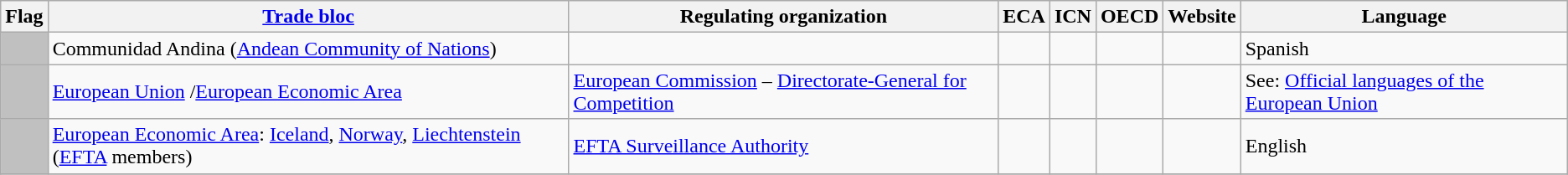<table class="wikitable">
<tr>
<th>Flag</th>
<th><a href='#'>Trade bloc</a></th>
<th>Regulating organization</th>
<th>ECA</th>
<th>ICN</th>
<th>OECD</th>
<th>Website</th>
<th>Language</th>
</tr>
<tr>
<td style="background:silver"></td>
<td>Communidad Andina (<a href='#'>Andean Community of Nations</a>)</td>
<td></td>
<td></td>
<td></td>
<td></td>
<td></td>
<td>Spanish</td>
</tr>
<tr>
<td style="background:silver"></td>
<td><a href='#'>European Union</a>  /<a href='#'>European Economic Area</a></td>
<td><a href='#'>European Commission</a> – <a href='#'>Directorate-General for Competition</a></td>
<td></td>
<td></td>
<td></td>
<td></td>
<td>See: <a href='#'>Official languages of the European Union</a></td>
</tr>
<tr>
<td style="background:silver"></td>
<td><a href='#'>European Economic Area</a>: <a href='#'>Iceland</a>, <a href='#'>Norway</a>, <a href='#'>Liechtenstein</a> (<a href='#'>EFTA</a> members)</td>
<td><a href='#'>EFTA Surveillance Authority</a></td>
<td></td>
<td></td>
<td></td>
<td></td>
<td>English</td>
</tr>
<tr>
</tr>
</table>
